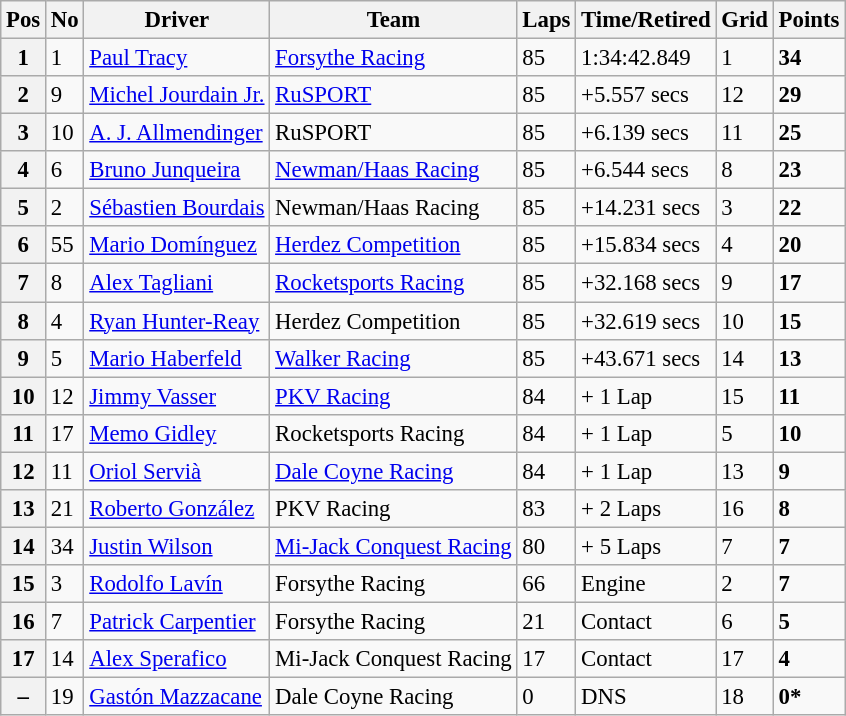<table class="wikitable" style="font-size:95%;">
<tr>
<th>Pos</th>
<th>No</th>
<th>Driver</th>
<th>Team</th>
<th>Laps</th>
<th>Time/Retired</th>
<th>Grid</th>
<th>Points</th>
</tr>
<tr>
<th>1</th>
<td>1</td>
<td> <a href='#'>Paul Tracy</a></td>
<td><a href='#'>Forsythe Racing</a></td>
<td>85</td>
<td>1:34:42.849</td>
<td>1</td>
<td><strong>34</strong></td>
</tr>
<tr>
<th>2</th>
<td>9</td>
<td> <a href='#'>Michel Jourdain Jr.</a></td>
<td><a href='#'>RuSPORT</a></td>
<td>85</td>
<td>+5.557 secs</td>
<td>12</td>
<td><strong>29</strong></td>
</tr>
<tr>
<th>3</th>
<td>10</td>
<td> <a href='#'>A. J. Allmendinger</a></td>
<td>RuSPORT</td>
<td>85</td>
<td>+6.139 secs</td>
<td>11</td>
<td><strong>25</strong></td>
</tr>
<tr>
<th>4</th>
<td>6</td>
<td> <a href='#'>Bruno Junqueira</a></td>
<td><a href='#'>Newman/Haas Racing</a></td>
<td>85</td>
<td>+6.544 secs</td>
<td>8</td>
<td><strong>23</strong></td>
</tr>
<tr>
<th>5</th>
<td>2</td>
<td> <a href='#'>Sébastien Bourdais</a></td>
<td>Newman/Haas Racing</td>
<td>85</td>
<td>+14.231 secs</td>
<td>3</td>
<td><strong>22</strong></td>
</tr>
<tr>
<th>6</th>
<td>55</td>
<td> <a href='#'>Mario Domínguez</a></td>
<td><a href='#'>Herdez Competition</a></td>
<td>85</td>
<td>+15.834 secs</td>
<td>4</td>
<td><strong>20</strong></td>
</tr>
<tr>
<th>7</th>
<td>8</td>
<td> <a href='#'>Alex Tagliani</a></td>
<td><a href='#'>Rocketsports Racing</a></td>
<td>85</td>
<td>+32.168 secs</td>
<td>9</td>
<td><strong>17</strong></td>
</tr>
<tr>
<th>8</th>
<td>4</td>
<td> <a href='#'>Ryan Hunter-Reay</a></td>
<td>Herdez Competition</td>
<td>85</td>
<td>+32.619 secs</td>
<td>10</td>
<td><strong>15</strong></td>
</tr>
<tr>
<th>9</th>
<td>5</td>
<td> <a href='#'>Mario Haberfeld</a></td>
<td><a href='#'>Walker Racing</a></td>
<td>85</td>
<td>+43.671 secs</td>
<td>14</td>
<td><strong>13</strong></td>
</tr>
<tr>
<th>10</th>
<td>12</td>
<td> <a href='#'>Jimmy Vasser</a></td>
<td><a href='#'>PKV Racing</a></td>
<td>84</td>
<td>+ 1 Lap</td>
<td>15</td>
<td><strong>11</strong></td>
</tr>
<tr>
<th>11</th>
<td>17</td>
<td> <a href='#'>Memo Gidley</a></td>
<td>Rocketsports Racing</td>
<td>84</td>
<td>+ 1 Lap</td>
<td>5</td>
<td><strong>10</strong></td>
</tr>
<tr>
<th>12</th>
<td>11</td>
<td> <a href='#'>Oriol Servià</a></td>
<td><a href='#'>Dale Coyne Racing</a></td>
<td>84</td>
<td>+ 1 Lap</td>
<td>13</td>
<td><strong>9</strong></td>
</tr>
<tr>
<th>13</th>
<td>21</td>
<td> <a href='#'>Roberto González</a></td>
<td>PKV Racing</td>
<td>83</td>
<td>+ 2 Laps</td>
<td>16</td>
<td><strong>8</strong></td>
</tr>
<tr>
<th>14</th>
<td>34</td>
<td> <a href='#'>Justin Wilson</a></td>
<td><a href='#'>Mi-Jack Conquest Racing</a></td>
<td>80</td>
<td>+ 5 Laps</td>
<td>7</td>
<td><strong>7</strong></td>
</tr>
<tr>
<th>15</th>
<td>3</td>
<td> <a href='#'>Rodolfo Lavín</a></td>
<td>Forsythe Racing</td>
<td>66</td>
<td>Engine</td>
<td>2</td>
<td><strong>7</strong></td>
</tr>
<tr>
<th>16</th>
<td>7</td>
<td> <a href='#'>Patrick Carpentier</a></td>
<td>Forsythe Racing</td>
<td>21</td>
<td>Contact</td>
<td>6</td>
<td><strong>5</strong></td>
</tr>
<tr>
<th>17</th>
<td>14</td>
<td> <a href='#'>Alex Sperafico</a></td>
<td>Mi-Jack Conquest Racing</td>
<td>17</td>
<td>Contact</td>
<td>17</td>
<td><strong>4</strong></td>
</tr>
<tr>
<th>–</th>
<td>19</td>
<td> <a href='#'>Gastón Mazzacane</a></td>
<td>Dale Coyne Racing</td>
<td>0</td>
<td>DNS</td>
<td>18</td>
<td><strong>0*</strong></td>
</tr>
</table>
